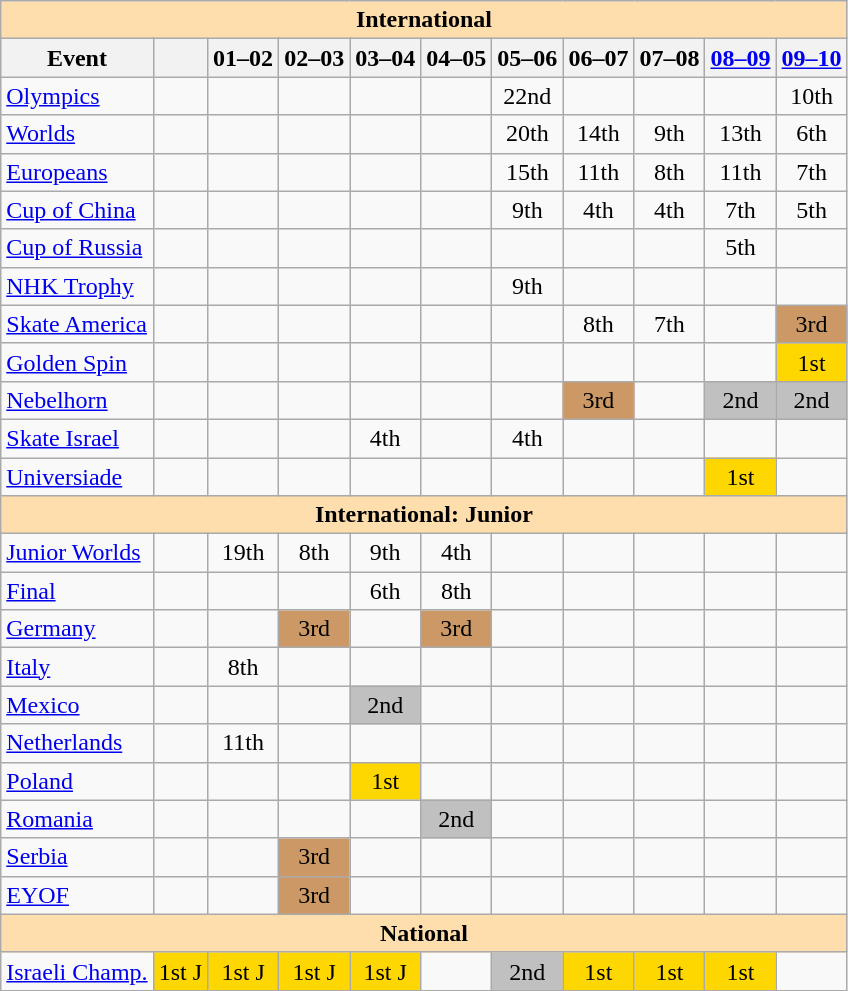<table class="wikitable" style="text-align:center">
<tr>
<th colspan="11" style="background-color: #ffdead; " align="center">International</th>
</tr>
<tr>
<th>Event</th>
<th></th>
<th>01–02</th>
<th>02–03</th>
<th>03–04</th>
<th>04–05</th>
<th>05–06</th>
<th>06–07</th>
<th>07–08</th>
<th><a href='#'>08–09</a></th>
<th><a href='#'>09–10</a></th>
</tr>
<tr>
<td align=left><a href='#'>Olympics</a></td>
<td></td>
<td></td>
<td></td>
<td></td>
<td></td>
<td>22nd</td>
<td></td>
<td></td>
<td></td>
<td>10th</td>
</tr>
<tr>
<td align=left><a href='#'>Worlds</a></td>
<td></td>
<td></td>
<td></td>
<td></td>
<td></td>
<td>20th</td>
<td>14th</td>
<td>9th</td>
<td>13th</td>
<td>6th</td>
</tr>
<tr>
<td align=left><a href='#'>Europeans</a></td>
<td></td>
<td></td>
<td></td>
<td></td>
<td></td>
<td>15th</td>
<td>11th</td>
<td>8th</td>
<td>11th</td>
<td>7th</td>
</tr>
<tr>
<td align=left> <a href='#'>Cup of China</a></td>
<td></td>
<td></td>
<td></td>
<td></td>
<td></td>
<td>9th</td>
<td>4th</td>
<td>4th</td>
<td>7th</td>
<td>5th</td>
</tr>
<tr>
<td align=left> <a href='#'>Cup of Russia</a></td>
<td></td>
<td></td>
<td></td>
<td></td>
<td></td>
<td></td>
<td></td>
<td></td>
<td>5th</td>
<td></td>
</tr>
<tr>
<td align=left> <a href='#'>NHK Trophy</a></td>
<td></td>
<td></td>
<td></td>
<td></td>
<td></td>
<td>9th</td>
<td></td>
<td></td>
<td></td>
<td></td>
</tr>
<tr>
<td align=left> <a href='#'>Skate America</a></td>
<td></td>
<td></td>
<td></td>
<td></td>
<td></td>
<td></td>
<td>8th</td>
<td>7th</td>
<td></td>
<td bgcolor=cc9966>3rd</td>
</tr>
<tr>
<td align=left><a href='#'>Golden Spin</a></td>
<td></td>
<td></td>
<td></td>
<td></td>
<td></td>
<td></td>
<td></td>
<td></td>
<td></td>
<td bgcolor=gold>1st</td>
</tr>
<tr>
<td align=left><a href='#'>Nebelhorn</a></td>
<td></td>
<td></td>
<td></td>
<td></td>
<td></td>
<td></td>
<td bgcolor=cc9966>3rd</td>
<td></td>
<td bgcolor=silver>2nd</td>
<td bgcolor=silver>2nd</td>
</tr>
<tr>
<td align=left><a href='#'>Skate Israel</a></td>
<td></td>
<td></td>
<td></td>
<td>4th</td>
<td></td>
<td>4th</td>
<td></td>
<td></td>
<td></td>
<td></td>
</tr>
<tr>
<td align=left><a href='#'>Universiade</a></td>
<td></td>
<td></td>
<td></td>
<td></td>
<td></td>
<td></td>
<td></td>
<td></td>
<td bgcolor=gold>1st</td>
<td></td>
</tr>
<tr>
<th colspan="11" style="background-color: #ffdead; " align="center">International: Junior</th>
</tr>
<tr>
<td align=left><a href='#'>Junior Worlds</a></td>
<td></td>
<td>19th</td>
<td>8th</td>
<td>9th</td>
<td>4th</td>
<td></td>
<td></td>
<td></td>
<td></td>
<td></td>
</tr>
<tr>
<td align=left> <a href='#'>Final</a></td>
<td></td>
<td></td>
<td></td>
<td>6th</td>
<td>8th</td>
<td></td>
<td></td>
<td></td>
<td></td>
<td></td>
</tr>
<tr>
<td align=left> <a href='#'>Germany</a></td>
<td></td>
<td></td>
<td bgcolor=cc9966>3rd</td>
<td></td>
<td bgcolor=cc9966>3rd</td>
<td></td>
<td></td>
<td></td>
<td></td>
<td></td>
</tr>
<tr>
<td align=left> <a href='#'>Italy</a></td>
<td></td>
<td>8th</td>
<td></td>
<td></td>
<td></td>
<td></td>
<td></td>
<td></td>
<td></td>
<td></td>
</tr>
<tr>
<td align=left> <a href='#'>Mexico</a></td>
<td></td>
<td></td>
<td></td>
<td bgcolor=silver>2nd</td>
<td></td>
<td></td>
<td></td>
<td></td>
<td></td>
<td></td>
</tr>
<tr>
<td align=left> <a href='#'>Netherlands</a></td>
<td></td>
<td>11th</td>
<td></td>
<td></td>
<td></td>
<td></td>
<td></td>
<td></td>
<td></td>
<td></td>
</tr>
<tr>
<td align=left> <a href='#'>Poland</a></td>
<td></td>
<td></td>
<td></td>
<td bgcolor=gold>1st</td>
<td></td>
<td></td>
<td></td>
<td></td>
<td></td>
<td></td>
</tr>
<tr>
<td align=left> <a href='#'>Romania</a></td>
<td></td>
<td></td>
<td></td>
<td></td>
<td bgcolor=silver>2nd</td>
<td></td>
<td></td>
<td></td>
<td></td>
<td></td>
</tr>
<tr>
<td align=left> <a href='#'>Serbia</a></td>
<td></td>
<td></td>
<td bgcolor=cc9966>3rd</td>
<td></td>
<td></td>
<td></td>
<td></td>
<td></td>
<td></td>
<td></td>
</tr>
<tr>
<td align=left><a href='#'>EYOF</a></td>
<td></td>
<td></td>
<td bgcolor=cc9966>3rd</td>
<td></td>
<td></td>
<td></td>
<td></td>
<td></td>
<td></td>
<td></td>
</tr>
<tr>
<th colspan="11" style="background-color: #ffdead; " align="center">National</th>
</tr>
<tr>
<td align=left><a href='#'>Israeli Champ.</a></td>
<td bgcolor="gold">1st J</td>
<td bgcolor=gold>1st J</td>
<td bgcolor=gold>1st J</td>
<td bgcolor=gold>1st J</td>
<td></td>
<td bgcolor=silver>2nd</td>
<td bgcolor=gold>1st</td>
<td bgcolor=gold>1st</td>
<td bgcolor=gold>1st</td>
<td></td>
</tr>
</table>
